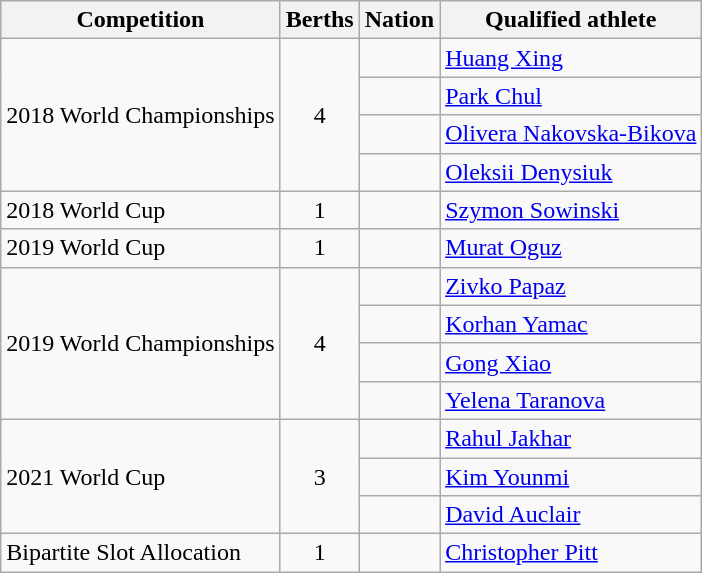<table class="wikitable">
<tr>
<th>Competition</th>
<th>Berths</th>
<th>Nation</th>
<th>Qualified athlete</th>
</tr>
<tr>
<td rowspan=4>2018 World Championships</td>
<td align=center rowspan=4>4</td>
<td></td>
<td><a href='#'>Huang Xing</a></td>
</tr>
<tr>
<td></td>
<td><a href='#'>Park Chul</a></td>
</tr>
<tr>
<td></td>
<td><a href='#'>Olivera Nakovska-Bikova</a></td>
</tr>
<tr>
<td></td>
<td><a href='#'>Oleksii Denysiuk</a></td>
</tr>
<tr>
<td>2018 World Cup</td>
<td align=center>1</td>
<td></td>
<td><a href='#'>Szymon Sowinski</a></td>
</tr>
<tr>
<td>2019 World Cup</td>
<td align=center>1</td>
<td></td>
<td><a href='#'>Murat Oguz</a></td>
</tr>
<tr>
<td rowspan=4>2019 World Championships</td>
<td align=center rowspan=4>4</td>
<td></td>
<td><a href='#'>Zivko Papaz</a></td>
</tr>
<tr>
<td></td>
<td><a href='#'>Korhan Yamac</a></td>
</tr>
<tr>
<td></td>
<td><a href='#'>Gong Xiao</a></td>
</tr>
<tr>
<td></td>
<td><a href='#'>Yelena Taranova</a></td>
</tr>
<tr>
<td rowspan="3">2021 World Cup</td>
<td rowspan="3" align="center">3</td>
<td></td>
<td><a href='#'>Rahul Jakhar</a></td>
</tr>
<tr>
<td></td>
<td><a href='#'>Kim Younmi</a></td>
</tr>
<tr>
<td></td>
<td><a href='#'>David Auclair</a></td>
</tr>
<tr>
<td>Bipartite Slot Allocation</td>
<td align=center>1</td>
<td></td>
<td><a href='#'>Christopher Pitt</a></td>
</tr>
</table>
